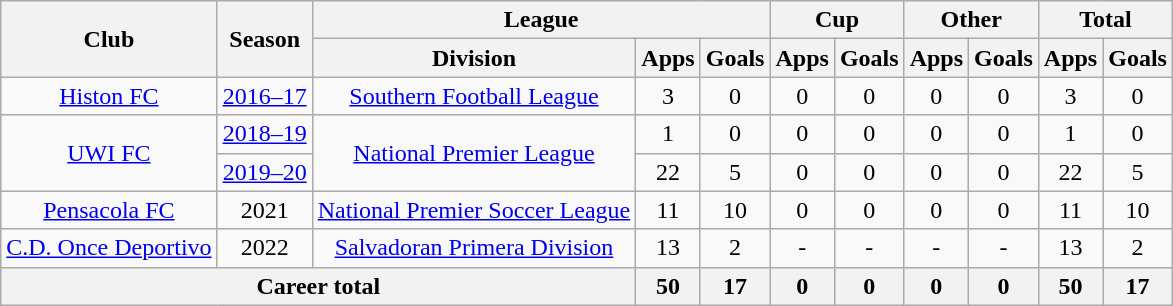<table class="wikitable" style="text-align: center">
<tr>
<th rowspan="2">Club</th>
<th rowspan="2">Season</th>
<th colspan="3">League</th>
<th colspan="2">Cup</th>
<th colspan="2">Other</th>
<th colspan="2">Total</th>
</tr>
<tr>
<th>Division</th>
<th>Apps</th>
<th>Goals</th>
<th>Apps</th>
<th>Goals</th>
<th>Apps</th>
<th>Goals</th>
<th>Apps</th>
<th>Goals</th>
</tr>
<tr>
<td><a href='#'>Histon FC</a></td>
<td><a href='#'>2016–17</a></td>
<td><a href='#'>Southern Football League</a></td>
<td>3</td>
<td>0</td>
<td>0</td>
<td>0</td>
<td>0</td>
<td>0</td>
<td>3</td>
<td>0</td>
</tr>
<tr>
<td rowspan="2"><a href='#'>UWI FC</a></td>
<td><a href='#'>2018–19</a></td>
<td rowspan="2"><a href='#'>National Premier League</a></td>
<td>1</td>
<td>0</td>
<td>0</td>
<td>0</td>
<td>0</td>
<td>0</td>
<td>1</td>
<td>0</td>
</tr>
<tr>
<td><a href='#'>2019–20</a></td>
<td>22</td>
<td>5</td>
<td>0</td>
<td>0</td>
<td>0</td>
<td>0</td>
<td>22</td>
<td>5</td>
</tr>
<tr>
<td><a href='#'>Pensacola FC</a></td>
<td>2021</td>
<td><a href='#'>National Premier Soccer League</a></td>
<td>11</td>
<td>10</td>
<td>0</td>
<td>0</td>
<td>0</td>
<td>0</td>
<td>11</td>
<td>10</td>
</tr>
<tr>
<td><a href='#'>C.D. Once Deportivo</a></td>
<td>2022</td>
<td><a href='#'>Salvadoran Primera Division</a></td>
<td>13</td>
<td>2</td>
<td>-</td>
<td>-</td>
<td>-</td>
<td>-</td>
<td>13</td>
<td>2</td>
</tr>
<tr>
<th colspan="3"><strong>Career total</strong></th>
<th>50</th>
<th>17</th>
<th>0</th>
<th>0</th>
<th>0</th>
<th>0</th>
<th>50</th>
<th>17</th>
</tr>
</table>
